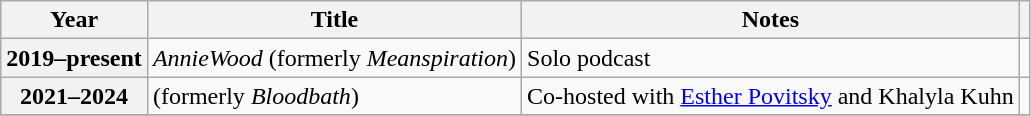<table class="wikitable plainrowheaders sortable" style="margin-right: 0;">
<tr>
<th scope="col">Year</th>
<th scope="col">Title</th>
<th scope="col" class="unsortable">Notes</th>
<th scope="col" class="unsortable"></th>
</tr>
<tr>
<th scope="row">2019–present</th>
<td><em>AnnieWood</em> (formerly <em>Meanspiration</em>)</td>
<td>Solo podcast</td>
<td style="text-align:center;"></td>
</tr>
<tr>
<th scope="row">2021–2024</th>
<td><em></em> (formerly <em>Bloodbath</em>)</td>
<td>Co-hosted with <a href='#'>Esther Povitsky</a> and Khalyla Kuhn</td>
<td style="text-align:center;"></td>
</tr>
<tr>
</tr>
</table>
